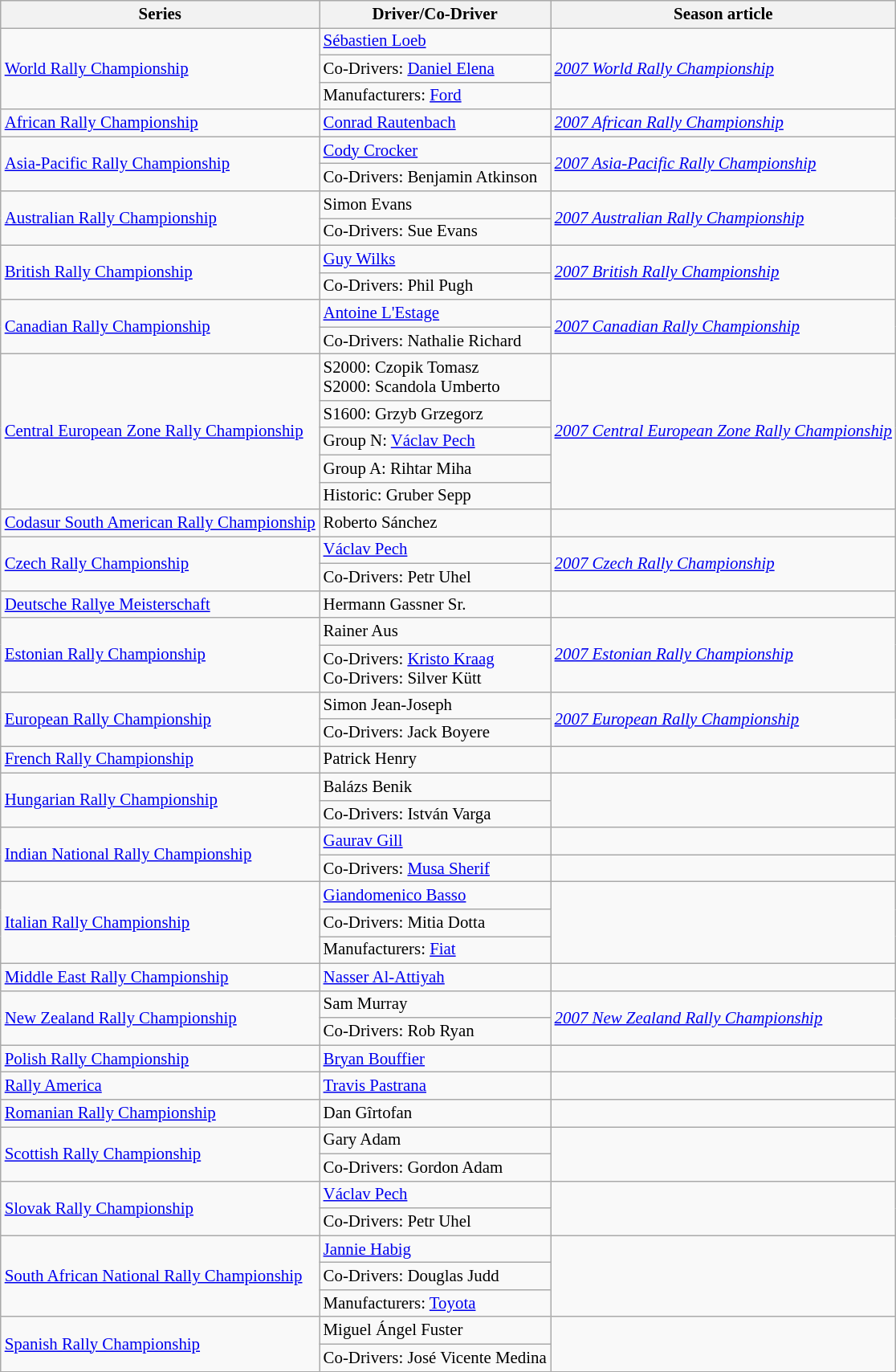<table class="wikitable" style="font-size: 87%;">
<tr>
<th>Series</th>
<th>Driver/Co-Driver</th>
<th>Season article</th>
</tr>
<tr>
<td rowspan=3><a href='#'>World Rally Championship</a></td>
<td> <a href='#'>Sébastien Loeb</a></td>
<td rowspan=3><em><a href='#'>2007 World Rally Championship</a></em></td>
</tr>
<tr>
<td>Co-Drivers:  <a href='#'>Daniel Elena</a></td>
</tr>
<tr>
<td>Manufacturers:  <a href='#'>Ford</a></td>
</tr>
<tr>
<td><a href='#'>African Rally Championship</a></td>
<td> <a href='#'>Conrad Rautenbach</a></td>
<td><em><a href='#'>2007 African Rally Championship</a></em></td>
</tr>
<tr>
<td rowspan=2><a href='#'>Asia-Pacific Rally Championship</a></td>
<td> <a href='#'>Cody Crocker</a></td>
<td rowspan=2><em><a href='#'>2007 Asia-Pacific Rally Championship</a></em></td>
</tr>
<tr>
<td>Co-Drivers:  Benjamin Atkinson</td>
</tr>
<tr>
<td rowspan=2><a href='#'>Australian Rally Championship</a></td>
<td> Simon Evans</td>
<td rowspan=2><em><a href='#'>2007 Australian Rally Championship</a></em></td>
</tr>
<tr>
<td>Co-Drivers:  Sue Evans</td>
</tr>
<tr>
<td rowspan=2><a href='#'>British Rally Championship</a></td>
<td> <a href='#'>Guy Wilks</a></td>
<td rowspan=2><em><a href='#'>2007 British Rally Championship</a></em></td>
</tr>
<tr>
<td>Co-Drivers:  Phil Pugh</td>
</tr>
<tr>
<td rowspan=2><a href='#'>Canadian Rally Championship</a></td>
<td> <a href='#'>Antoine L'Estage</a></td>
<td rowspan=2><em><a href='#'>2007 Canadian Rally Championship</a></em></td>
</tr>
<tr>
<td>Co-Drivers:  Nathalie Richard</td>
</tr>
<tr>
<td rowspan=5><a href='#'>Central European Zone Rally Championship</a></td>
<td>S2000:  Czopik Tomasz<br>S2000:  Scandola Umberto</td>
<td rowspan=5><em><a href='#'>2007 Central European Zone Rally Championship</a></em></td>
</tr>
<tr>
<td>S1600:  Grzyb Grzegorz</td>
</tr>
<tr>
<td>Group N:  <a href='#'>Václav Pech</a></td>
</tr>
<tr>
<td>Group A:  Rihtar Miha</td>
</tr>
<tr>
<td>Historic:  Gruber Sepp</td>
</tr>
<tr>
<td><a href='#'>Codasur South American Rally Championship</a></td>
<td> Roberto Sánchez</td>
<td></td>
</tr>
<tr>
<td rowspan=2><a href='#'>Czech Rally Championship</a></td>
<td> <a href='#'>Václav Pech</a></td>
<td rowspan=2><em><a href='#'>2007 Czech Rally Championship</a></em></td>
</tr>
<tr>
<td>Co-Drivers:  Petr Uhel</td>
</tr>
<tr>
<td><a href='#'>Deutsche Rallye Meisterschaft</a></td>
<td> Hermann Gassner Sr.</td>
<td></td>
</tr>
<tr>
<td rowspan=2><a href='#'>Estonian Rally Championship</a></td>
<td> Rainer Aus</td>
<td rowspan=2><em><a href='#'>2007 Estonian Rally Championship</a></em></td>
</tr>
<tr>
<td>Co-Drivers:  <a href='#'>Kristo Kraag</a><br>Co-Drivers:  Silver Kütt</td>
</tr>
<tr>
<td rowspan=2><a href='#'>European Rally Championship</a></td>
<td> Simon Jean-Joseph</td>
<td rowspan=2><em><a href='#'>2007 European Rally Championship</a></em></td>
</tr>
<tr>
<td>Co-Drivers:  Jack Boyere</td>
</tr>
<tr>
<td><a href='#'>French Rally Championship</a></td>
<td> Patrick Henry</td>
<td></td>
</tr>
<tr>
<td rowspan=2><a href='#'>Hungarian Rally Championship</a></td>
<td> Balázs Benik</td>
<td rowspan=2></td>
</tr>
<tr>
<td>Co-Drivers:  István Varga</td>
</tr>
<tr>
<td rowspan=2><a href='#'>Indian National Rally Championship</a></td>
<td> <a href='#'>Gaurav Gill</a></td>
<td></td>
</tr>
<tr>
<td>Co-Drivers:  <a href='#'>Musa Sherif</a></td>
</tr>
<tr>
<td rowspan=3><a href='#'>Italian Rally Championship</a></td>
<td> <a href='#'>Giandomenico Basso</a></td>
<td rowspan=3></td>
</tr>
<tr>
<td>Co-Drivers:  Mitia Dotta</td>
</tr>
<tr>
<td>Manufacturers:  <a href='#'>Fiat</a></td>
</tr>
<tr>
<td><a href='#'>Middle East Rally Championship</a></td>
<td> <a href='#'>Nasser Al-Attiyah</a></td>
<td></td>
</tr>
<tr>
<td rowspan=2><a href='#'>New Zealand Rally Championship</a></td>
<td> Sam Murray</td>
<td rowspan=2><em><a href='#'>2007 New Zealand Rally Championship</a></em></td>
</tr>
<tr>
<td>Co-Drivers:  Rob Ryan</td>
</tr>
<tr>
<td><a href='#'>Polish Rally Championship</a></td>
<td> <a href='#'>Bryan Bouffier</a></td>
<td></td>
</tr>
<tr>
<td><a href='#'>Rally America</a></td>
<td> <a href='#'>Travis Pastrana</a></td>
<td></td>
</tr>
<tr>
<td><a href='#'>Romanian Rally Championship</a></td>
<td> Dan Gîrtofan</td>
<td></td>
</tr>
<tr>
<td rowspan=2><a href='#'>Scottish Rally Championship</a></td>
<td> Gary Adam</td>
<td rowspan=2></td>
</tr>
<tr>
<td>Co-Drivers:  Gordon Adam</td>
</tr>
<tr>
<td rowspan=2><a href='#'>Slovak Rally Championship</a></td>
<td> <a href='#'>Václav Pech</a></td>
<td rowspan=2></td>
</tr>
<tr>
<td>Co-Drivers:  Petr Uhel</td>
</tr>
<tr>
<td rowspan=3><a href='#'>South African National Rally Championship</a></td>
<td> <a href='#'>Jannie Habig</a></td>
<td rowspan=3></td>
</tr>
<tr>
<td>Co-Drivers:  Douglas Judd</td>
</tr>
<tr>
<td>Manufacturers:  <a href='#'>Toyota</a></td>
</tr>
<tr>
<td rowspan=2><a href='#'>Spanish Rally Championship</a></td>
<td> Miguel Ángel Fuster</td>
<td rowspan=2></td>
</tr>
<tr>
<td>Co-Drivers:  José Vicente Medina</td>
</tr>
<tr>
</tr>
</table>
